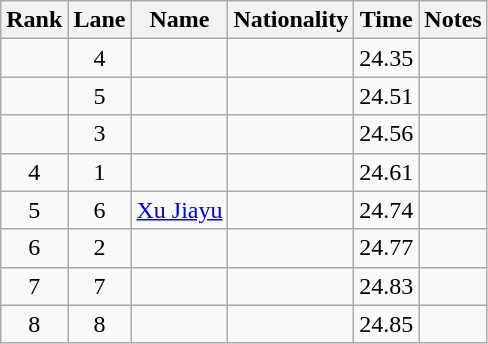<table class="wikitable sortable" style="text-align:center">
<tr>
<th>Rank</th>
<th>Lane</th>
<th>Name</th>
<th>Nationality</th>
<th>Time</th>
<th>Notes</th>
</tr>
<tr>
<td></td>
<td>4</td>
<td align=left></td>
<td align=left></td>
<td>24.35</td>
<td></td>
</tr>
<tr>
<td></td>
<td>5</td>
<td align=left></td>
<td align=left></td>
<td>24.51</td>
<td></td>
</tr>
<tr>
<td></td>
<td>3</td>
<td align=left></td>
<td align=left></td>
<td>24.56</td>
<td></td>
</tr>
<tr>
<td>4</td>
<td>1</td>
<td align=left></td>
<td align=left></td>
<td>24.61</td>
<td></td>
</tr>
<tr>
<td>5</td>
<td>6</td>
<td align=left><a href='#'>Xu Jiayu</a></td>
<td align=left></td>
<td>24.74</td>
<td></td>
</tr>
<tr>
<td>6</td>
<td>2</td>
<td align=left></td>
<td align=left></td>
<td>24.77</td>
<td></td>
</tr>
<tr>
<td>7</td>
<td>7</td>
<td align=left></td>
<td align=left></td>
<td>24.83</td>
<td></td>
</tr>
<tr>
<td>8</td>
<td>8</td>
<td align=left></td>
<td align=left></td>
<td>24.85</td>
<td></td>
</tr>
</table>
